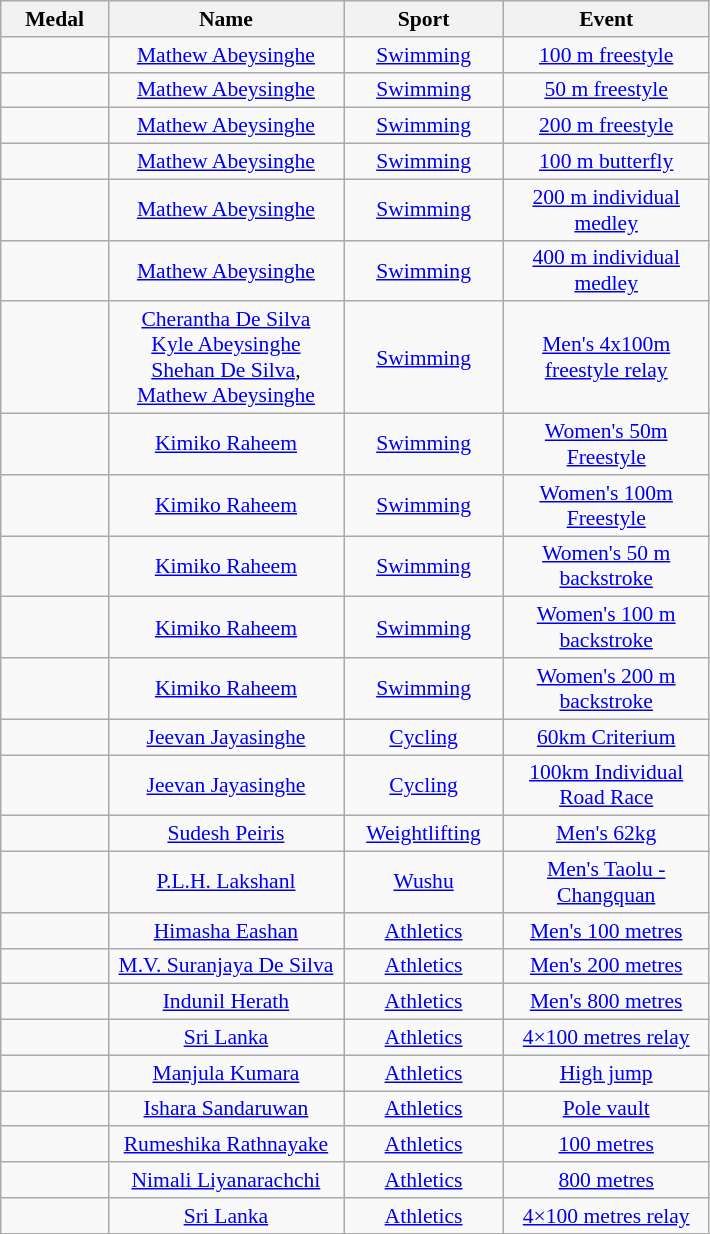<table class="wikitable sortable" style="text-align:center; font-size:90%">
<tr>
<th width="65">Medal</th>
<th width="150">Name</th>
<th width="100">Sport</th>
<th width="130">Event</th>
</tr>
<tr>
<td></td>
<td><a href='#'>Mathew Abeysinghe</a></td>
<td><a href='#'>Swimming</a></td>
<td><a href='#'>100 m freestyle</a></td>
</tr>
<tr>
<td></td>
<td><a href='#'>Mathew Abeysinghe</a></td>
<td><a href='#'>Swimming</a></td>
<td><a href='#'>50 m freestyle</a></td>
</tr>
<tr>
<td></td>
<td><a href='#'>Mathew Abeysinghe</a></td>
<td><a href='#'>Swimming</a></td>
<td><a href='#'>200 m freestyle</a></td>
</tr>
<tr>
<td></td>
<td><a href='#'>Mathew Abeysinghe</a></td>
<td><a href='#'>Swimming</a></td>
<td><a href='#'>100 m butterfly</a></td>
</tr>
<tr>
<td></td>
<td><a href='#'>Mathew Abeysinghe</a></td>
<td><a href='#'>Swimming</a></td>
<td><a href='#'>200 m individual medley</a></td>
</tr>
<tr>
<td></td>
<td><a href='#'>Mathew Abeysinghe</a></td>
<td><a href='#'>Swimming</a></td>
<td><a href='#'>400 m individual medley</a></td>
</tr>
<tr>
<td></td>
<td><a href='#'>Cherantha De Silva</a><br><a href='#'>Kyle Abeysinghe</a><br><a href='#'>Shehan De Silva</a>,<br><a href='#'>Mathew Abeysinghe</a></td>
<td><a href='#'>Swimming</a></td>
<td><a href='#'>Men's 4x100m freestyle relay</a></td>
</tr>
<tr>
<td></td>
<td><a href='#'>Kimiko Raheem</a></td>
<td><a href='#'>Swimming</a></td>
<td><a href='#'>Women's 50m Freestyle</a></td>
</tr>
<tr>
<td></td>
<td><a href='#'>Kimiko Raheem</a></td>
<td><a href='#'>Swimming</a></td>
<td><a href='#'>Women's 100m Freestyle</a></td>
</tr>
<tr>
<td></td>
<td><a href='#'>Kimiko Raheem</a></td>
<td><a href='#'>Swimming</a></td>
<td><a href='#'>Women's 50 m backstroke</a></td>
</tr>
<tr>
<td></td>
<td><a href='#'>Kimiko Raheem</a></td>
<td><a href='#'>Swimming</a></td>
<td><a href='#'>Women's 100 m backstroke</a></td>
</tr>
<tr>
<td></td>
<td><a href='#'>Kimiko Raheem</a></td>
<td><a href='#'>Swimming</a></td>
<td><a href='#'>Women's 200 m backstroke</a></td>
</tr>
<tr>
<td></td>
<td><a href='#'>Jeevan Jayasinghe</a></td>
<td><a href='#'>Cycling</a></td>
<td><a href='#'>60km Criterium</a></td>
</tr>
<tr>
<td></td>
<td><a href='#'>Jeevan Jayasinghe</a></td>
<td><a href='#'>Cycling</a></td>
<td><a href='#'>100km Individual Road Race</a></td>
</tr>
<tr>
<td></td>
<td><a href='#'>Sudesh Peiris</a></td>
<td><a href='#'>Weightlifting</a></td>
<td><a href='#'>Men's 62kg</a></td>
</tr>
<tr>
<td></td>
<td><a href='#'>P.L.H. Lakshanl</a></td>
<td><a href='#'>Wushu</a></td>
<td><a href='#'>Men's Taolu - Changquan</a></td>
</tr>
<tr>
<td></td>
<td><a href='#'>Himasha Eashan</a></td>
<td><a href='#'>Athletics</a></td>
<td><a href='#'>Men's 100 metres</a></td>
</tr>
<tr>
<td></td>
<td><a href='#'>M.V. Suranjaya De Silva</a></td>
<td><a href='#'>Athletics</a></td>
<td><a href='#'>Men's 200 metres</a></td>
</tr>
<tr>
<td></td>
<td><a href='#'>Indunil Herath</a></td>
<td><a href='#'>Athletics</a></td>
<td><a href='#'>Men's 800 metres</a></td>
</tr>
<tr>
<td></td>
<td><a href='#'>Sri Lanka</a></td>
<td><a href='#'>Athletics</a></td>
<td><a href='#'>4×100 metres relay</a></td>
</tr>
<tr>
<td></td>
<td><a href='#'>Manjula Kumara</a></td>
<td><a href='#'>Athletics</a></td>
<td><a href='#'>High jump</a></td>
</tr>
<tr>
<td></td>
<td><a href='#'>Ishara Sandaruwan</a></td>
<td><a href='#'>Athletics</a></td>
<td><a href='#'>Pole vault</a></td>
</tr>
<tr>
<td></td>
<td><a href='#'>Rumeshika Rathnayake</a></td>
<td><a href='#'>Athletics</a></td>
<td><a href='#'>100 metres</a></td>
</tr>
<tr>
<td></td>
<td><a href='#'>Nimali Liyanarachchi</a></td>
<td><a href='#'>Athletics</a></td>
<td><a href='#'>800 metres</a></td>
</tr>
<tr>
<td></td>
<td><a href='#'>Sri Lanka</a></td>
<td><a href='#'>Athletics</a></td>
<td><a href='#'>4×100 metres relay</a></td>
</tr>
</table>
